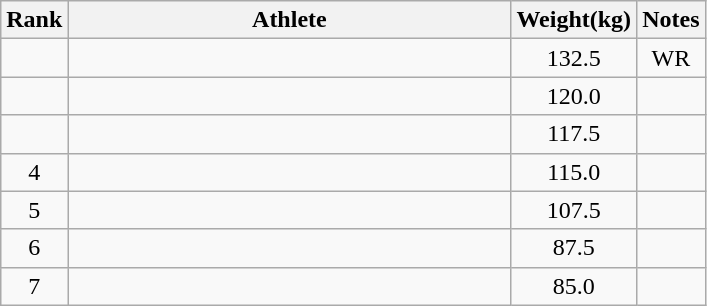<table class="wikitable" style="text-align:center">
<tr>
<th>Rank</th>
<th Style="width:18em">Athlete</th>
<th>Weight(kg)</th>
<th>Notes</th>
</tr>
<tr>
<td></td>
<td style="text-align:left"></td>
<td>132.5</td>
<td>WR</td>
</tr>
<tr>
<td></td>
<td style="text-align:left"></td>
<td>120.0</td>
<td></td>
</tr>
<tr>
<td></td>
<td style="text-align:left"></td>
<td>117.5</td>
<td></td>
</tr>
<tr>
<td>4</td>
<td style="text-align:left"></td>
<td>115.0</td>
<td></td>
</tr>
<tr>
<td>5</td>
<td style="text-align:left"></td>
<td>107.5</td>
<td></td>
</tr>
<tr>
<td>6</td>
<td style="text-align:left"></td>
<td>87.5</td>
<td></td>
</tr>
<tr>
<td>7</td>
<td style="text-align:left"></td>
<td>85.0</td>
<td></td>
</tr>
</table>
